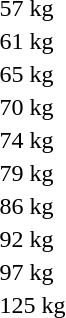<table>
<tr>
<td rowspan=2>57 kg<br></td>
<td rowspan=2></td>
<td rowspan=2></td>
<td></td>
</tr>
<tr>
<td></td>
</tr>
<tr>
<td rowspan=2>61 kg<br></td>
<td rowspan=2></td>
<td rowspan=2></td>
<td></td>
</tr>
<tr>
<td></td>
</tr>
<tr>
<td rowspan=2>65 kg<br></td>
<td rowspan=2></td>
<td rowspan=2></td>
<td></td>
</tr>
<tr>
<td></td>
</tr>
<tr>
<td rowspan=2>70 kg<br></td>
<td rowspan=2></td>
<td rowspan=2></td>
<td></td>
</tr>
<tr>
<td></td>
</tr>
<tr>
<td rowspan=2>74 kg<br></td>
<td rowspan=2></td>
<td rowspan=2></td>
<td></td>
</tr>
<tr>
<td></td>
</tr>
<tr>
<td rowspan=2>79 kg<br></td>
<td rowspan=2></td>
<td rowspan=2></td>
<td></td>
</tr>
<tr>
<td></td>
</tr>
<tr>
<td rowspan=2>86 kg<br></td>
<td rowspan=2></td>
<td rowspan=2></td>
<td></td>
</tr>
<tr>
<td></td>
</tr>
<tr>
<td rowspan=2>92 kg<br></td>
<td rowspan=2></td>
<td rowspan=2></td>
<td></td>
</tr>
<tr>
<td></td>
</tr>
<tr>
<td rowspan=2>97 kg<br></td>
<td rowspan=2></td>
<td rowspan=2></td>
<td></td>
</tr>
<tr>
<td></td>
</tr>
<tr>
<td rowspan=2>125 kg<br></td>
<td rowspan=2></td>
<td rowspan=2></td>
<td></td>
</tr>
<tr>
<td></td>
</tr>
</table>
